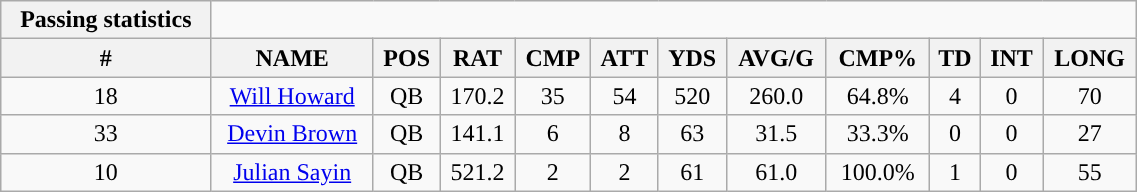<table style="width:60%; text-align:center;" class="wikitable collapsible collapsed">
<tr>
<th style="text-align:center; ">Passing statistics</th>
</tr>
<tr>
<th>#</th>
<th>NAME</th>
<th>POS</th>
<th>RAT</th>
<th>CMP</th>
<th>ATT</th>
<th>YDS</th>
<th>AVG/G</th>
<th>CMP%</th>
<th>TD</th>
<th>INT</th>
<th>LONG</th>
</tr>
<tr>
<td>18</td>
<td><a href='#'>Will Howard</a></td>
<td>QB</td>
<td>170.2</td>
<td>35</td>
<td>54</td>
<td>520</td>
<td>260.0</td>
<td>64.8%</td>
<td>4</td>
<td>0</td>
<td>70</td>
</tr>
<tr>
<td>33</td>
<td><a href='#'>Devin Brown</a></td>
<td>QB</td>
<td>141.1</td>
<td>6</td>
<td>8</td>
<td>63</td>
<td>31.5</td>
<td>33.3%</td>
<td>0</td>
<td>0</td>
<td>27</td>
</tr>
<tr>
<td>10</td>
<td><a href='#'>Julian Sayin</a></td>
<td>QB</td>
<td>521.2</td>
<td>2</td>
<td>2</td>
<td>61</td>
<td>61.0</td>
<td>100.0%</td>
<td>1</td>
<td>0</td>
<td>55</td>
</tr>
</table>
